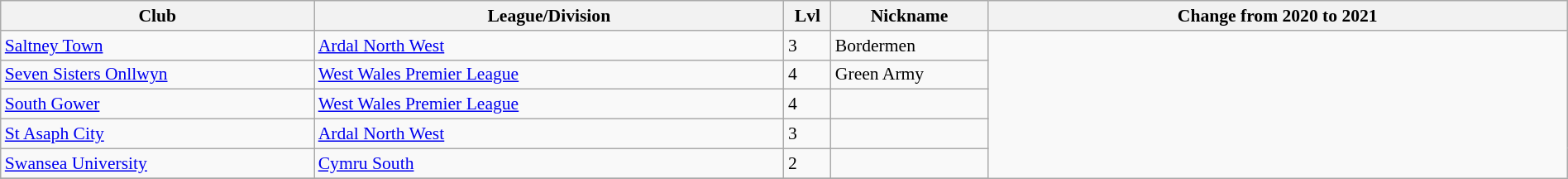<table class="wikitable sortable" width=100% style="font-size:90%">
<tr>
<th width=20%>Club</th>
<th width=30%>League/Division</th>
<th width=3%>Lvl</th>
<th width=10%>Nickname</th>
<th width=37%>Change from 2020 to 2021</th>
</tr>
<tr>
<td><a href='#'>Saltney Town</a></td>
<td><a href='#'>Ardal North West</a></td>
<td>3</td>
<td>Bordermen</td>
</tr>
<tr>
<td><a href='#'>Seven Sisters Onllwyn</a></td>
<td><a href='#'>West Wales Premier League</a></td>
<td>4</td>
<td>Green Army</td>
</tr>
<tr>
<td><a href='#'>South Gower</a></td>
<td><a href='#'>West Wales Premier League</a></td>
<td>4</td>
<td></td>
</tr>
<tr>
<td><a href='#'>St Asaph City</a></td>
<td><a href='#'>Ardal North West</a></td>
<td>3</td>
<td></td>
</tr>
<tr>
<td><a href='#'>Swansea University</a></td>
<td><a href='#'>Cymru South</a></td>
<td>2</td>
<td></td>
</tr>
<tr>
</tr>
</table>
